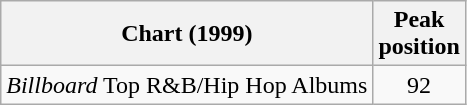<table class="wikitable">
<tr>
<th>Chart (1999)</th>
<th>Peak<br>position</th>
</tr>
<tr>
<td><em>Billboard</em> Top R&B/Hip Hop Albums</td>
<td align=center>92</td>
</tr>
</table>
